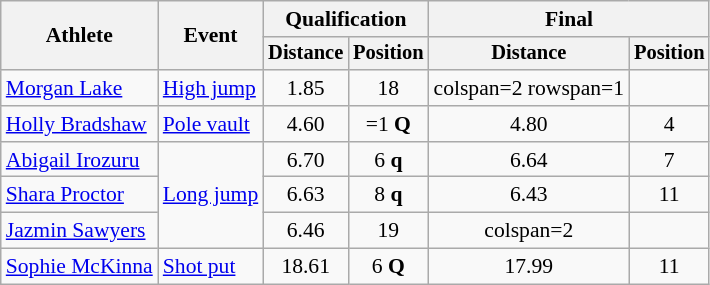<table class=wikitable style="font-size:90%">
<tr>
<th rowspan="2">Athlete</th>
<th rowspan="2">Event</th>
<th colspan="2">Qualification</th>
<th colspan="2">Final</th>
</tr>
<tr style="font-size:95%">
<th>Distance</th>
<th>Position</th>
<th>Distance</th>
<th>Position</th>
</tr>
<tr style=text-align:center>
<td style=text-align:left><a href='#'>Morgan Lake</a></td>
<td style=text-align:left><a href='#'>High jump</a></td>
<td>1.85</td>
<td>18</td>
<td>colspan=2 rowspan=1 </td>
</tr>
<tr style=text-align:center>
<td style=text-align:left><a href='#'>Holly Bradshaw</a></td>
<td style=text-align:left><a href='#'>Pole vault</a></td>
<td>4.60</td>
<td>=1 <strong>Q</strong></td>
<td>4.80</td>
<td>4</td>
</tr>
<tr style=text-align:center>
<td style=text-align:left><a href='#'>Abigail Irozuru</a></td>
<td style=text-align:left rowspan=3><a href='#'>Long jump</a></td>
<td>6.70</td>
<td>6 <strong>q</strong></td>
<td>6.64</td>
<td>7</td>
</tr>
<tr style=text-align:center>
<td style=text-align:left><a href='#'>Shara Proctor</a></td>
<td>6.63</td>
<td>8 <strong>q</strong></td>
<td>6.43</td>
<td>11</td>
</tr>
<tr style=text-align:center>
<td style=text-align:left><a href='#'>Jazmin Sawyers</a></td>
<td>6.46</td>
<td>19</td>
<td>colspan=2 </td>
</tr>
<tr style=text-align:center>
<td style=text-align:left><a href='#'>Sophie McKinna</a></td>
<td style=text-align:left><a href='#'>Shot put</a></td>
<td>18.61 </td>
<td>6 <strong>Q</strong></td>
<td>17.99</td>
<td>11</td>
</tr>
</table>
